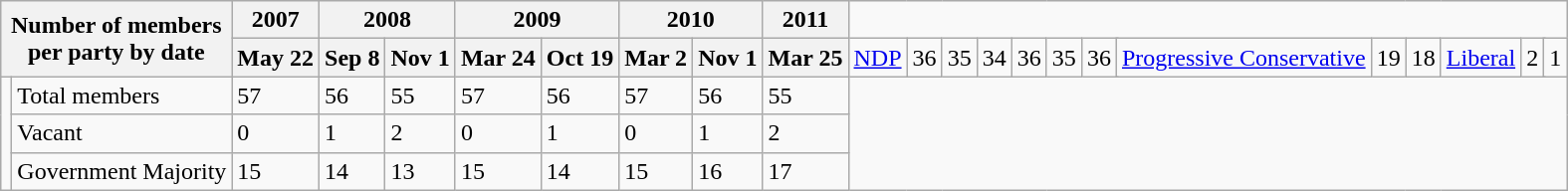<table class="wikitable">
<tr>
<th colspan=2 rowspan=2>Number of members<br>per party by date</th>
<th>2007</th>
<th colspan=2>2008</th>
<th colspan=2>2009</th>
<th colspan=2>2010</th>
<th>2011</th>
</tr>
<tr>
<th>May 22</th>
<th>Sep 8</th>
<th>Nov 1</th>
<th>Mar 24</th>
<th>Oct 19</th>
<th>Mar 2</th>
<th>Nov 1</th>
<th>Mar 25<br></th>
<td><a href='#'>NDP</a></td>
<td>36</td>
<td>35</td>
<td>34</td>
<td>36</td>
<td>35</td>
<td colspan=3>36<br></td>
<td><a href='#'>Progressive Conservative</a></td>
<td colspan=7>19</td>
<td>18<br></td>
<td><a href='#'>Liberal</a></td>
<td colspan=6>2</td>
<td colspan=2>1</td>
</tr>
<tr>
<td rowspan=3></td>
<td>Total members</td>
<td>57</td>
<td>56</td>
<td>55</td>
<td>57</td>
<td>56</td>
<td>57</td>
<td>56</td>
<td>55</td>
</tr>
<tr>
<td>Vacant</td>
<td>0</td>
<td>1</td>
<td>2</td>
<td>0</td>
<td>1</td>
<td>0</td>
<td>1</td>
<td>2</td>
</tr>
<tr>
<td>Government Majority</td>
<td>15</td>
<td>14</td>
<td>13</td>
<td>15</td>
<td>14</td>
<td>15</td>
<td>16</td>
<td>17</td>
</tr>
</table>
